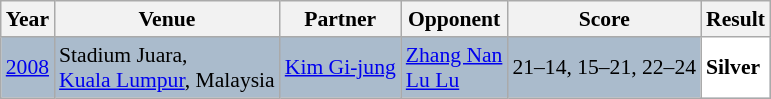<table class="sortable wikitable" style="font-size: 90%;">
<tr>
<th>Year</th>
<th>Venue</th>
<th>Partner</th>
<th>Opponent</th>
<th>Score</th>
<th>Result</th>
</tr>
<tr style="background:#AABBCC">
<td align="center"><a href='#'>2008</a></td>
<td align="left">Stadium Juara,<br><a href='#'>Kuala Lumpur</a>, Malaysia</td>
<td align="left"> <a href='#'>Kim Gi-jung</a></td>
<td align="left"> <a href='#'>Zhang Nan</a><br> <a href='#'>Lu Lu</a></td>
<td align="left">21–14, 15–21, 22–24</td>
<td style="text-align:left; background:white"> <strong>Silver</strong></td>
</tr>
</table>
